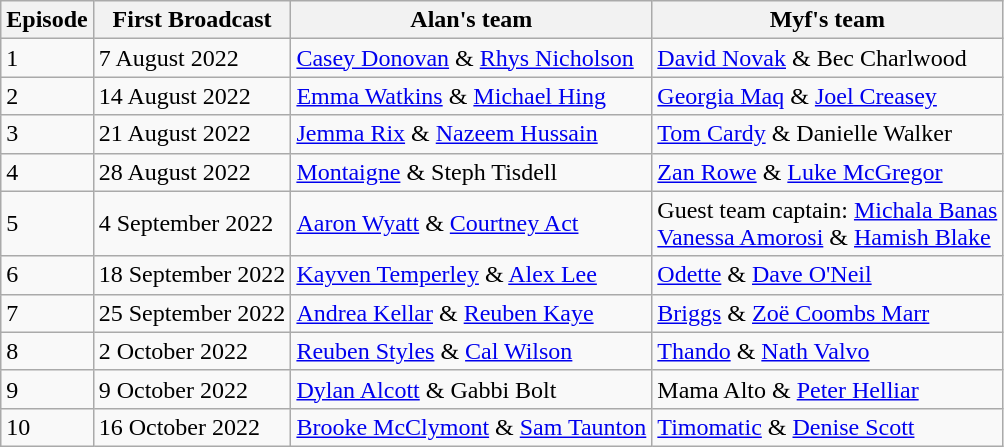<table class="wikitable">
<tr>
<th><strong>Episode</strong></th>
<th><strong>First Broadcast</strong></th>
<th><strong>Alan's team</strong></th>
<th>Myf's team</th>
</tr>
<tr>
<td>1</td>
<td>7 August 2022</td>
<td><a href='#'>Casey Donovan</a> & <a href='#'>Rhys Nicholson</a></td>
<td><a href='#'>David Novak</a> & Bec Charlwood</td>
</tr>
<tr>
<td>2</td>
<td>14 August 2022</td>
<td><a href='#'>Emma Watkins</a> & <a href='#'>Michael Hing</a></td>
<td><a href='#'>Georgia Maq</a> & <a href='#'>Joel Creasey</a></td>
</tr>
<tr>
<td>3</td>
<td>21 August 2022</td>
<td><a href='#'>Jemma Rix</a> & <a href='#'>Nazeem Hussain</a></td>
<td><a href='#'>Tom Cardy</a> & Danielle Walker</td>
</tr>
<tr>
<td>4</td>
<td>28 August 2022</td>
<td><a href='#'>Montaigne</a> & Steph Tisdell</td>
<td><a href='#'>Zan Rowe</a> & <a href='#'>Luke McGregor</a></td>
</tr>
<tr>
<td>5</td>
<td>4 September 2022</td>
<td><a href='#'>Aaron Wyatt</a> & <a href='#'>Courtney Act</a></td>
<td>Guest team captain: <a href='#'>Michala Banas</a><br><a href='#'>Vanessa Amorosi</a> & <a href='#'>Hamish Blake</a></td>
</tr>
<tr>
<td>6</td>
<td>18 September 2022</td>
<td><a href='#'>Kayven Temperley</a> & <a href='#'>Alex Lee</a></td>
<td><a href='#'>Odette</a> & <a href='#'>Dave O'Neil</a></td>
</tr>
<tr>
<td>7</td>
<td>25 September 2022</td>
<td><a href='#'>Andrea Kellar</a> & <a href='#'>Reuben Kaye</a></td>
<td><a href='#'>Briggs</a> & <a href='#'>Zoë Coombs Marr</a></td>
</tr>
<tr>
<td>8</td>
<td>2 October 2022</td>
<td><a href='#'>Reuben Styles</a> & <a href='#'>Cal Wilson</a></td>
<td><a href='#'>Thando</a> & <a href='#'>Nath Valvo</a></td>
</tr>
<tr>
<td>9</td>
<td>9 October 2022</td>
<td><a href='#'>Dylan Alcott</a> & Gabbi Bolt</td>
<td>Mama Alto & <a href='#'>Peter Helliar</a></td>
</tr>
<tr>
<td>10</td>
<td>16 October 2022</td>
<td><a href='#'>Brooke McClymont</a> & <a href='#'>Sam Taunton</a></td>
<td><a href='#'>Timomatic</a> & <a href='#'>Denise Scott</a></td>
</tr>
</table>
